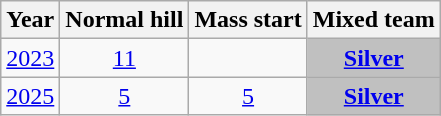<table class="wikitable" "text-align:center;">
<tr>
<th>Year</th>
<th>Normal hill</th>
<th>Mass start</th>
<th>Mixed team</th>
</tr>
<tr align=center>
<td><a href='#'>2023</a></td>
<td><a href='#'>11</a></td>
<td></td>
<td bgcolor=silver><a href='#'><strong>Silver</strong></a></td>
</tr>
<tr align=center>
<td><a href='#'>2025</a></td>
<td><a href='#'>5</a></td>
<td><a href='#'>5</a></td>
<td bgcolor=silver><a href='#'><strong>Silver</strong></a></td>
</tr>
</table>
